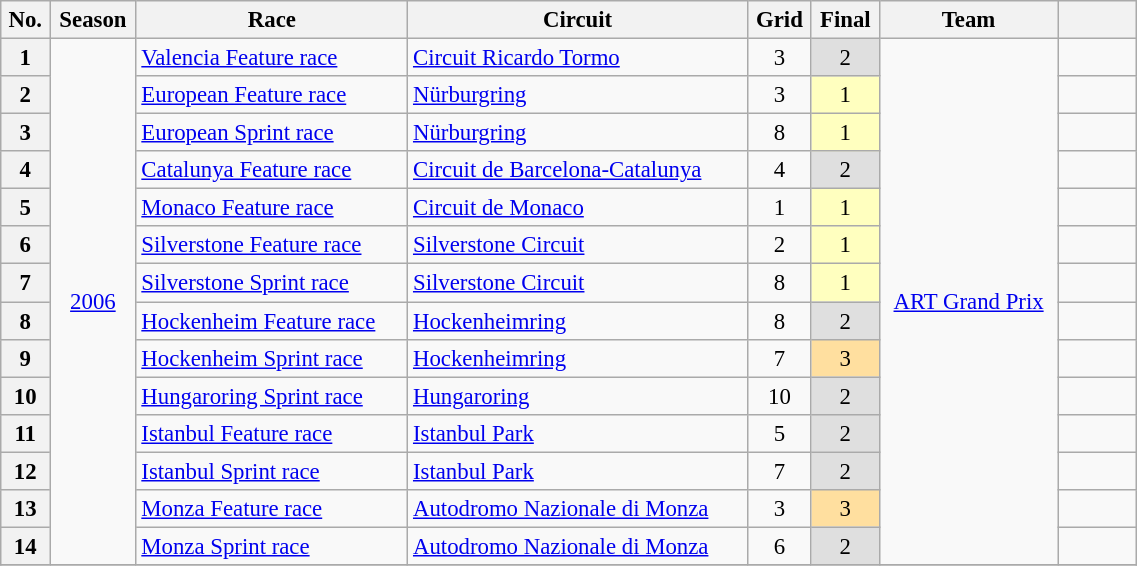<table class="wikitable sortable" style="font-size:95%; width:60%;">
<tr>
<th>No.</th>
<th>Season</th>
<th>Race</th>
<th>Circuit</th>
<th>Grid</th>
<th>Final</th>
<th>Team</th>
<th class="unsortable" style="width:3em;"></th>
</tr>
<tr>
<th>1</th>
<td rowspan="14" style="text-align:center;"><a href='#'>2006</a></td>
<td><a href='#'>Valencia Feature race</a></td>
<td><a href='#'>Circuit Ricardo Tormo</a></td>
<td style="text-align:center;">3</td>
<td bgcolor="#DFDFDF" style="text-align:center;">2</td>
<td rowspan="14" style="text-align:center;"><a href='#'>ART Grand Prix</a></td>
<td align=center></td>
</tr>
<tr>
<th>2</th>
<td><a href='#'>European Feature race</a></td>
<td><a href='#'>Nürburgring</a></td>
<td style="text-align:center;">3</td>
<td bgcolor="#FFFFBF" style="text-align:center;">1</td>
<td align=center></td>
</tr>
<tr>
<th>3</th>
<td><a href='#'>European Sprint race</a></td>
<td><a href='#'>Nürburgring</a></td>
<td style="text-align:center;">8</td>
<td bgcolor="#FFFFBF" style="text-align:center;">1</td>
<td align=center></td>
</tr>
<tr>
<th>4</th>
<td><a href='#'>Catalunya Feature race</a></td>
<td><a href='#'>Circuit de Barcelona-Catalunya</a></td>
<td style="text-align:center;">4</td>
<td bgcolor="#DFDFDF" style="text-align:center;">2</td>
<td align=center></td>
</tr>
<tr>
<th>5</th>
<td><a href='#'>Monaco Feature race</a></td>
<td><a href='#'>Circuit de Monaco</a></td>
<td style="text-align:center;">1</td>
<td bgcolor="#FFFFBF" style="text-align:center;">1</td>
<td align=center></td>
</tr>
<tr>
<th>6</th>
<td><a href='#'>Silverstone Feature race</a></td>
<td><a href='#'>Silverstone Circuit</a></td>
<td style="text-align:center;">2</td>
<td bgcolor="#FFFFBF" style="text-align:center;">1</td>
<td align=center></td>
</tr>
<tr>
<th>7</th>
<td><a href='#'>Silverstone Sprint race</a></td>
<td><a href='#'>Silverstone Circuit</a></td>
<td style="text-align:center;">8</td>
<td bgcolor="#FFFFBF" style="text-align:center;">1</td>
<td align=center></td>
</tr>
<tr>
<th>8</th>
<td><a href='#'>Hockenheim Feature race</a></td>
<td><a href='#'>Hockenheimring</a></td>
<td style="text-align:center;">8</td>
<td bgcolor="#DFDFDF" style="text-align:center;">2</td>
<td align=center></td>
</tr>
<tr>
<th>9</th>
<td><a href='#'>Hockenheim Sprint race</a></td>
<td><a href='#'>Hockenheimring</a></td>
<td style="text-align:center;">7</td>
<td bgcolor="#FFDF9F" style="text-align:center;">3</td>
<td align=center></td>
</tr>
<tr>
<th>10</th>
<td><a href='#'>Hungaroring Sprint race</a></td>
<td><a href='#'>Hungaroring</a></td>
<td style="text-align:center;">10</td>
<td bgcolor="#DFDFDF" style="text-align:center;">2</td>
<td align=center></td>
</tr>
<tr>
<th>11</th>
<td><a href='#'>Istanbul Feature race</a></td>
<td><a href='#'>Istanbul Park</a></td>
<td style="text-align:center;">5</td>
<td bgcolor="#DFDFDF" style="text-align:center;">2</td>
<td align=center></td>
</tr>
<tr>
<th>12</th>
<td><a href='#'>Istanbul Sprint race</a></td>
<td><a href='#'>Istanbul Park</a></td>
<td style="text-align:center;">7</td>
<td bgcolor="#DFDFDF" style="text-align:center;">2</td>
<td align=center></td>
</tr>
<tr>
<th>13</th>
<td><a href='#'>Monza Feature race</a></td>
<td><a href='#'>Autodromo Nazionale di Monza</a></td>
<td style="text-align:center;">3</td>
<td bgcolor="#FFDF9F" style="text-align:center;">3</td>
<td align=center></td>
</tr>
<tr>
<th>14</th>
<td><a href='#'>Monza Sprint race</a></td>
<td><a href='#'>Autodromo Nazionale di Monza</a></td>
<td style="text-align:center;">6</td>
<td bgcolor="#DFDFDF" style="text-align:center;">2</td>
<td align=center></td>
</tr>
<tr>
</tr>
</table>
